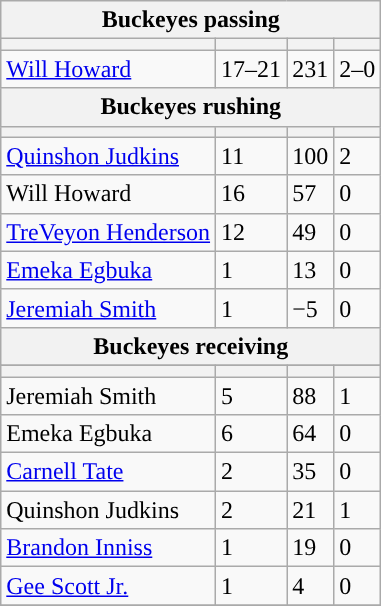<table class="wikitable plainrowheaders">
<tr>
<th colspan="6">Buckeyes passing</th>
</tr>
<tr>
<th scope="col"></th>
<th scope="col"></th>
<th scope="col"></th>
<th scope="col"></th>
</tr>
<tr>
<td><a href='#'>Will Howard</a></td>
<td>17–21</td>
<td>231</td>
<td>2–0</td>
</tr>
<tr>
<th colspan="6">Buckeyes rushing</th>
</tr>
<tr>
<th scope="col"></th>
<th scope="col"></th>
<th scope="col"></th>
<th scope="col"></th>
</tr>
<tr>
<td><a href='#'>Quinshon Judkins</a></td>
<td>11</td>
<td>100</td>
<td>2</td>
</tr>
<tr>
<td>Will Howard</td>
<td>16</td>
<td>57</td>
<td>0</td>
</tr>
<tr>
<td><a href='#'>TreVeyon Henderson</a></td>
<td>12</td>
<td>49</td>
<td>0</td>
</tr>
<tr>
<td><a href='#'>Emeka Egbuka</a></td>
<td>1</td>
<td>13</td>
<td>0</td>
</tr>
<tr>
<td><a href='#'>Jeremiah Smith</a></td>
<td>1</td>
<td>−5</td>
<td>0</td>
</tr>
<tr>
<th colspan="6">Buckeyes receiving</th>
</tr>
<tr>
</tr>
<tr>
<th scope="col"></th>
<th scope="col"></th>
<th scope="col"></th>
<th scope="col"></th>
</tr>
<tr>
<td>Jeremiah Smith</td>
<td>5</td>
<td>88</td>
<td>1</td>
</tr>
<tr>
<td>Emeka Egbuka</td>
<td>6</td>
<td>64</td>
<td>0</td>
</tr>
<tr>
<td><a href='#'>Carnell Tate</a></td>
<td>2</td>
<td>35</td>
<td>0</td>
</tr>
<tr>
<td>Quinshon Judkins</td>
<td>2</td>
<td>21</td>
<td>1</td>
</tr>
<tr>
<td><a href='#'>Brandon Inniss</a></td>
<td>1</td>
<td>19</td>
<td>0</td>
</tr>
<tr>
<td><a href='#'>Gee Scott Jr.</a></td>
<td>1</td>
<td>4</td>
<td>0</td>
</tr>
<tr>
</tr>
</table>
